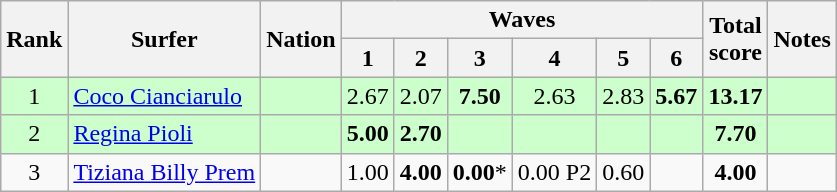<table class="wikitable sortable" style="text-align:center">
<tr>
<th rowspan=2>Rank</th>
<th rowspan=2>Surfer</th>
<th rowspan=2>Nation</th>
<th colspan=6>Waves</th>
<th rowspan=2>Total<br>score</th>
<th rowspan=2>Notes</th>
</tr>
<tr>
<th>1</th>
<th>2</th>
<th>3</th>
<th>4</th>
<th>5</th>
<th>6</th>
</tr>
<tr bgcolor=ccffcc>
<td>1</td>
<td align=left><a href='#'>Coco Cianciarulo</a></td>
<td align=left></td>
<td>2.67</td>
<td>2.07</td>
<td><strong>7.50</strong></td>
<td>2.63</td>
<td>2.83</td>
<td><strong>5.67</strong></td>
<td><strong>13.17</strong></td>
<td></td>
</tr>
<tr bgcolor=ccffcc>
<td>2</td>
<td align=left><a href='#'>Regina Pioli</a></td>
<td align=left></td>
<td><strong>5.00</strong></td>
<td><strong>2.70</strong></td>
<td></td>
<td></td>
<td></td>
<td></td>
<td><strong>7.70</strong></td>
<td></td>
</tr>
<tr>
<td>3</td>
<td align=left><a href='#'>Tiziana Billy Prem</a></td>
<td align=left></td>
<td>1.00</td>
<td><strong>4.00</strong></td>
<td><strong>0.00</strong>*</td>
<td>0.00 P2</td>
<td>0.60</td>
<td></td>
<td><strong>4.00</strong></td>
<td></td>
</tr>
</table>
